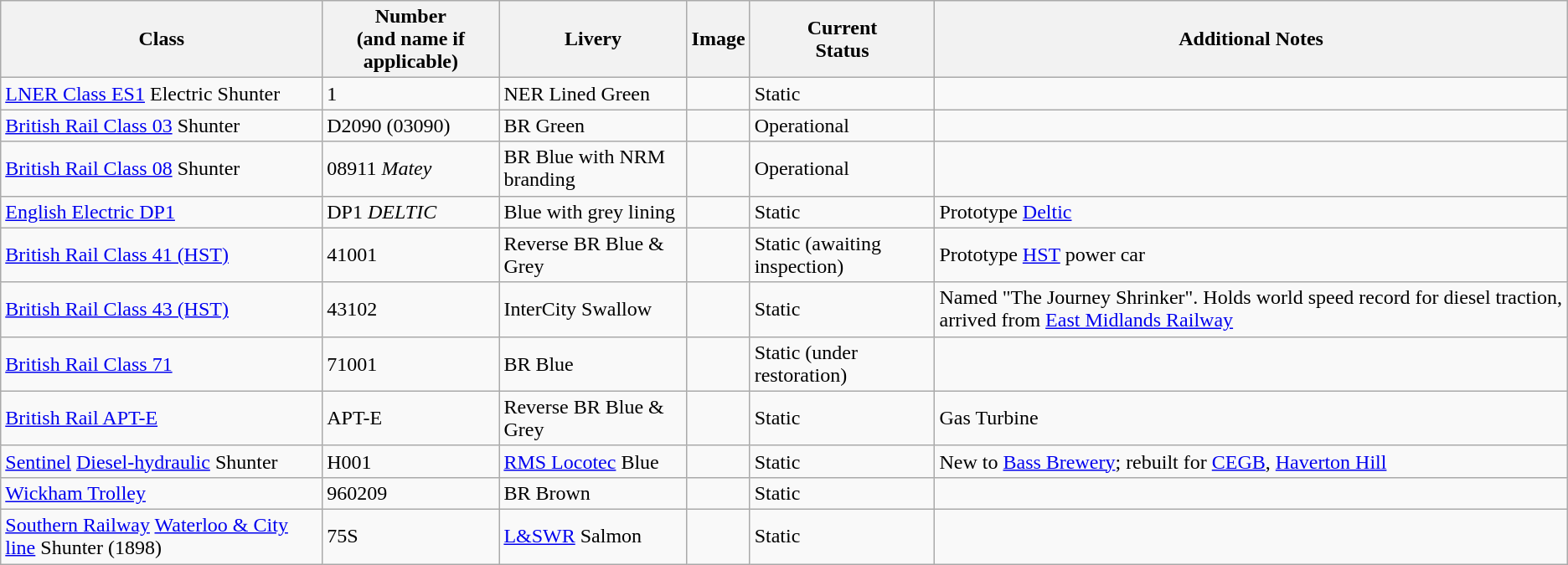<table class="wikitable">
<tr>
<th>Class</th>
<th>Number<br>(and name if applicable)</th>
<th>Livery</th>
<th>Image</th>
<th>Current<br>Status</th>
<th>Additional Notes</th>
</tr>
<tr>
<td><a href='#'>LNER Class ES1</a> Electric Shunter</td>
<td>1</td>
<td>NER Lined Green</td>
<td></td>
<td>Static</td>
<td></td>
</tr>
<tr>
<td><a href='#'>British Rail Class 03</a> Shunter</td>
<td>D2090 (03090)</td>
<td>BR Green</td>
<td></td>
<td>Operational</td>
<td></td>
</tr>
<tr>
<td><a href='#'>British Rail Class 08</a> Shunter</td>
<td>08911 <em>Matey</em></td>
<td>BR Blue with NRM branding</td>
<td></td>
<td>Operational</td>
<td></td>
</tr>
<tr>
<td><a href='#'>English Electric DP1</a></td>
<td>DP1 <em>DELTIC</em></td>
<td>Blue with grey lining</td>
<td></td>
<td>Static</td>
<td>Prototype <a href='#'>Deltic</a></td>
</tr>
<tr>
<td><a href='#'>British Rail Class 41 (HST)</a></td>
<td>41001</td>
<td>Reverse BR Blue & Grey</td>
<td></td>
<td>Static (awaiting inspection)</td>
<td>Prototype <a href='#'>HST</a> power car</td>
</tr>
<tr>
<td><a href='#'>British Rail Class 43 (HST)</a></td>
<td>43102</td>
<td>InterCity Swallow</td>
<td></td>
<td>Static</td>
<td>Named "The Journey Shrinker". Holds world speed record for diesel traction, arrived from <a href='#'>East Midlands Railway</a></td>
</tr>
<tr>
<td><a href='#'>British Rail Class 71</a></td>
<td>71001</td>
<td>BR Blue</td>
<td></td>
<td>Static (under restoration)</td>
<td></td>
</tr>
<tr>
<td><a href='#'>British Rail APT-E</a></td>
<td>APT-E</td>
<td>Reverse BR Blue & Grey</td>
<td></td>
<td>Static</td>
<td>Gas Turbine</td>
</tr>
<tr>
<td><a href='#'>Sentinel</a> <a href='#'>Diesel-hydraulic</a> Shunter</td>
<td>H001</td>
<td><a href='#'>RMS Locotec</a> Blue</td>
<td></td>
<td>Static</td>
<td>New to <a href='#'>Bass Brewery</a>; rebuilt for <a href='#'>CEGB</a>, <a href='#'>Haverton Hill</a></td>
</tr>
<tr>
<td><a href='#'>Wickham Trolley</a></td>
<td>960209</td>
<td>BR Brown</td>
<td></td>
<td>Static</td>
<td></td>
</tr>
<tr>
<td><a href='#'>Southern Railway</a> <a href='#'>Waterloo & City line</a> Shunter (1898)</td>
<td>75S</td>
<td><a href='#'>L&SWR</a> Salmon</td>
<td></td>
<td>Static</td>
<td></td>
</tr>
</table>
